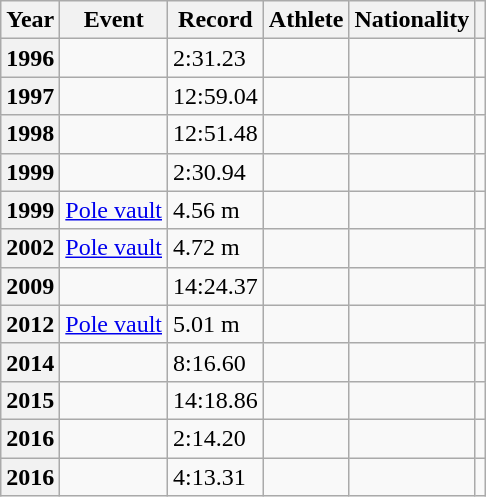<table class="wikitable sortable plainrowheaders">
<tr>
<th scope="col">Year</th>
<th scope="col">Event</th>
<th scope="col">Record</th>
<th scope="col">Athlete</th>
<th scope="col">Nationality</th>
<th scope="col" class="unsortable"></th>
</tr>
<tr>
<th scope="row"><strong>1996</strong></th>
<td></td>
<td>2:31.23</td>
<td></td>
<td></td>
<td></td>
</tr>
<tr>
<th scope="row"><strong>1997</strong></th>
<td></td>
<td>12:59.04</td>
<td></td>
<td></td>
<td></td>
</tr>
<tr>
<th scope="row"><strong>1998</strong></th>
<td></td>
<td>12:51.48</td>
<td></td>
<td></td>
<td></td>
</tr>
<tr>
<th scope="row"><strong>1999</strong></th>
<td></td>
<td>2:30.94</td>
<td></td>
<td></td>
<td></td>
</tr>
<tr>
<th scope="row"><strong>1999</strong></th>
<td><a href='#'>Pole vault</a></td>
<td>4.56 m</td>
<td></td>
<td></td>
<td></td>
</tr>
<tr>
<th scope="row"><strong>2002</strong></th>
<td><a href='#'>Pole vault</a></td>
<td>4.72 m</td>
<td></td>
<td></td>
<td></td>
</tr>
<tr>
<th scope="row"><strong>2009</strong></th>
<td></td>
<td>14:24.37</td>
<td></td>
<td></td>
<td></td>
</tr>
<tr>
<th scope="row"><strong>2012</strong></th>
<td><a href='#'>Pole vault</a></td>
<td>5.01 m</td>
<td></td>
<td></td>
<td></td>
</tr>
<tr>
<th scope="row"><strong>2014</strong></th>
<td></td>
<td>8:16.60</td>
<td></td>
<td></td>
<td></td>
</tr>
<tr>
<th scope="row"><strong>2015</strong></th>
<td></td>
<td>14:18.86</td>
<td></td>
<td></td>
<td></td>
</tr>
<tr>
<th scope="row"><strong>2016</strong></th>
<td></td>
<td>2:14.20</td>
<td></td>
<td></td>
<td></td>
</tr>
<tr>
<th scope="row"><strong>2016</strong></th>
<td></td>
<td>4:13.31</td>
<td></td>
<td></td>
<td></td>
</tr>
</table>
